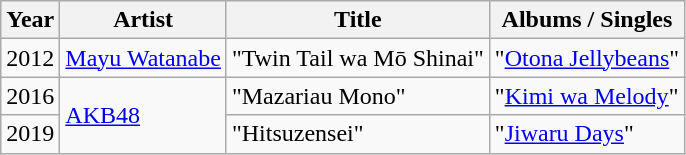<table class="wikitable sortable">
<tr>
<th>Year</th>
<th>Artist</th>
<th>Title</th>
<th>Albums / Singles</th>
</tr>
<tr>
<td>2012</td>
<td><a href='#'>Mayu Watanabe</a></td>
<td>"Twin Tail wa Mō Shinai"</td>
<td>"<a href='#'>Otona Jellybeans</a>"</td>
</tr>
<tr>
<td>2016</td>
<td rowspan="2"><a href='#'>AKB48</a></td>
<td>"Mazariau Mono"</td>
<td>"<a href='#'>Kimi wa Melody</a>"</td>
</tr>
<tr>
<td>2019</td>
<td>"Hitsuzensei"</td>
<td>"<a href='#'>Jiwaru Days</a>"</td>
</tr>
</table>
